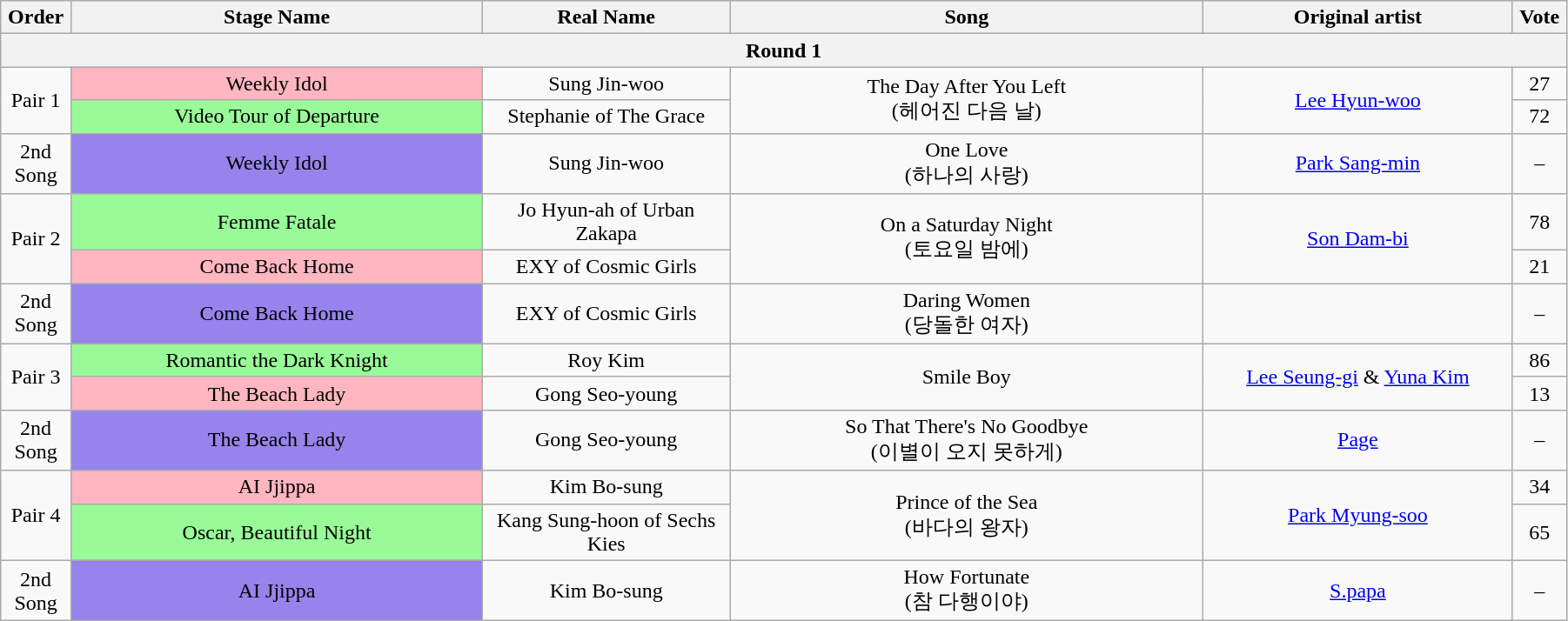<table class="wikitable" style="text-align:center; width:95%;">
<tr>
<th style="width:1%;">Order</th>
<th style="width:20%;">Stage Name</th>
<th style="width:12%;">Real Name</th>
<th style="width:23%;">Song</th>
<th style="width:15%;">Original artist</th>
<th style="width:1%;">Vote</th>
</tr>
<tr>
<th colspan=6>Round 1</th>
</tr>
<tr>
<td rowspan=2>Pair 1</td>
<td bgcolor="lightpink">Weekly Idol</td>
<td>Sung Jin-woo</td>
<td rowspan=2>The Day After You Left<br>(헤어진 다음 날)</td>
<td rowspan=2><a href='#'>Lee Hyun-woo</a></td>
<td>27</td>
</tr>
<tr>
<td bgcolor="palegreen">Video Tour of Departure</td>
<td>Stephanie of The Grace</td>
<td>72</td>
</tr>
<tr>
<td>2nd Song</td>
<td bgcolor="#9683EC">Weekly Idol</td>
<td>Sung Jin-woo</td>
<td>One Love<br>(하나의 사랑)</td>
<td><a href='#'>Park Sang-min</a></td>
<td>–</td>
</tr>
<tr>
<td rowspan=2>Pair 2</td>
<td bgcolor="palegreen">Femme Fatale</td>
<td>Jo Hyun-ah of Urban Zakapa</td>
<td rowspan=2>On a Saturday Night<br>(토요일 밤에)</td>
<td rowspan=2><a href='#'>Son Dam-bi</a></td>
<td>78</td>
</tr>
<tr>
<td bgcolor="lightpink">Come Back Home</td>
<td>EXY of Cosmic Girls</td>
<td>21</td>
</tr>
<tr>
<td>2nd Song</td>
<td bgcolor="#9683EC">Come Back Home</td>
<td>EXY of Cosmic Girls</td>
<td>Daring Women<br>(당돌한 여자)</td>
<td></td>
<td>–</td>
</tr>
<tr>
<td rowspan=2>Pair 3</td>
<td bgcolor="palegreen">Romantic the Dark Knight</td>
<td>Roy Kim</td>
<td rowspan=2>Smile Boy</td>
<td rowspan=2><a href='#'>Lee Seung-gi</a> & <a href='#'>Yuna Kim</a></td>
<td>86</td>
</tr>
<tr>
<td bgcolor="lightpink">The Beach Lady</td>
<td>Gong Seo-young</td>
<td>13</td>
</tr>
<tr>
<td>2nd Song</td>
<td bgcolor="#9683EC">The Beach Lady</td>
<td>Gong Seo-young</td>
<td>So That There's No Goodbye<br>(이별이 오지 못하게)</td>
<td><a href='#'>Page</a></td>
<td>–</td>
</tr>
<tr>
<td rowspan=2>Pair 4</td>
<td bgcolor="lightpink">AI Jjippa</td>
<td>Kim Bo-sung</td>
<td rowspan=2>Prince of the Sea<br>(바다의 왕자)</td>
<td rowspan=2><a href='#'>Park Myung-soo</a></td>
<td>34</td>
</tr>
<tr>
<td bgcolor="palegreen">Oscar, Beautiful Night</td>
<td>Kang Sung-hoon of Sechs Kies</td>
<td>65</td>
</tr>
<tr>
<td>2nd Song</td>
<td bgcolor="#9683EC">AI Jjippa</td>
<td>Kim Bo-sung</td>
<td>How Fortunate<br>(참 다행이야)</td>
<td><a href='#'>S.papa</a></td>
<td>–</td>
</tr>
</table>
